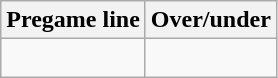<table class="wikitable">
<tr align="center">
<th style=>Pregame line</th>
<th style=>Over/under</th>
</tr>
<tr align="center">
<td> </td>
<td> </td>
</tr>
</table>
